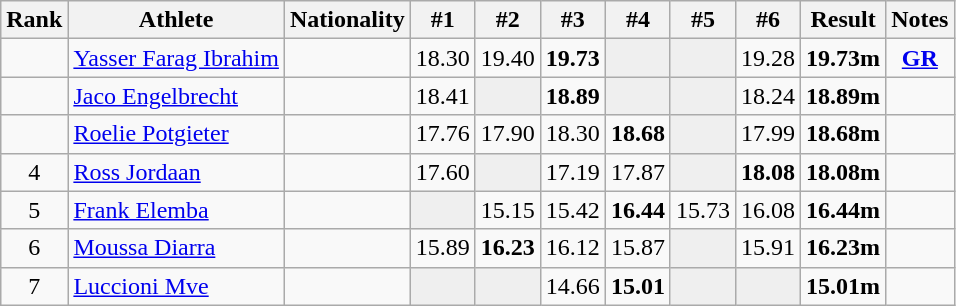<table class="wikitable sortable" style="text-align:center">
<tr>
<th>Rank</th>
<th>Athlete</th>
<th>Nationality</th>
<th>#1</th>
<th>#2</th>
<th>#3</th>
<th>#4</th>
<th>#5</th>
<th>#6</th>
<th>Result</th>
<th>Notes</th>
</tr>
<tr>
<td></td>
<td align=left><a href='#'>Yasser Farag Ibrahim</a></td>
<td align=left></td>
<td>18.30</td>
<td>19.40</td>
<td><strong>19.73</strong></td>
<td bgcolor="#efefef"></td>
<td bgcolor="#efefef"></td>
<td>19.28</td>
<td><strong>19.73m</strong></td>
<td><strong><a href='#'>GR</a></strong></td>
</tr>
<tr>
<td></td>
<td align=left><a href='#'>Jaco Engelbrecht</a></td>
<td align=left></td>
<td>18.41</td>
<td bgcolor="#efefef"></td>
<td><strong>18.89</strong></td>
<td bgcolor="#efefef"></td>
<td bgcolor="#efefef"></td>
<td>18.24</td>
<td><strong>18.89m</strong></td>
<td></td>
</tr>
<tr>
<td></td>
<td align=left><a href='#'>Roelie Potgieter</a></td>
<td align=left></td>
<td>17.76</td>
<td>17.90</td>
<td>18.30</td>
<td><strong>18.68</strong></td>
<td bgcolor="#efefef"></td>
<td>17.99</td>
<td><strong>18.68m</strong></td>
<td></td>
</tr>
<tr>
<td>4</td>
<td align=left><a href='#'>Ross Jordaan</a></td>
<td align=left></td>
<td>17.60</td>
<td bgcolor="#efefef"></td>
<td>17.19</td>
<td>17.87</td>
<td bgcolor="#efefef"></td>
<td><strong>18.08</strong></td>
<td><strong>18.08m</strong></td>
<td></td>
</tr>
<tr>
<td>5</td>
<td align=left><a href='#'>Frank Elemba</a></td>
<td align=left></td>
<td bgcolor="#efefef"></td>
<td>15.15</td>
<td>15.42</td>
<td><strong>16.44</strong></td>
<td>15.73</td>
<td>16.08</td>
<td><strong>16.44m</strong></td>
<td></td>
</tr>
<tr>
<td>6</td>
<td align=left><a href='#'>Moussa Diarra</a></td>
<td align=left></td>
<td>15.89</td>
<td><strong>16.23</strong></td>
<td>16.12</td>
<td>15.87</td>
<td bgcolor="#efefef"></td>
<td>15.91</td>
<td><strong>16.23m</strong></td>
<td></td>
</tr>
<tr>
<td>7</td>
<td align=left><a href='#'>Luccioni Mve</a></td>
<td align=left></td>
<td bgcolor="#efefef"></td>
<td bgcolor="#efefef"></td>
<td>14.66</td>
<td><strong>15.01</strong></td>
<td bgcolor="#efefef"></td>
<td bgcolor="#efefef"></td>
<td><strong>15.01m</strong></td>
<td></td>
</tr>
</table>
